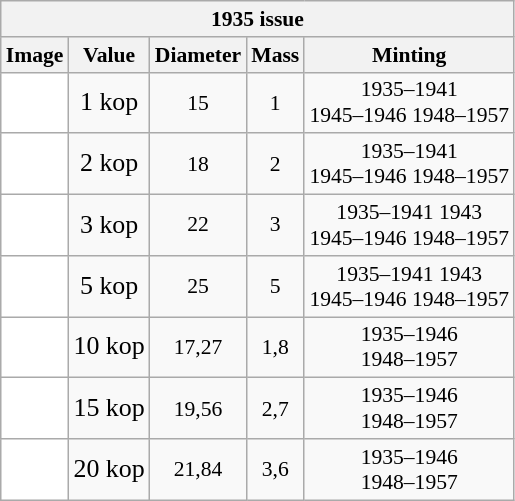<table class="wikitable" style="font-size: 90%; text-align: center">
<tr>
<th colspan="5">1935 issue</th>
</tr>
<tr>
<th>Image</th>
<th>Value</th>
<th>Diameter</th>
<th>Mass</th>
<th>Minting</th>
</tr>
<tr>
<td bgcolor="#ffffff"></td>
<td><big>1 kop</big></td>
<td>15</td>
<td>1</td>
<td>1935–1941<br>1945–1946
1948–1957</td>
</tr>
<tr>
<td bgcolor="#ffffff"></td>
<td><big>2 kop</big></td>
<td>18</td>
<td>2</td>
<td>1935–1941<br>1945–1946
1948–1957</td>
</tr>
<tr>
<td bgcolor="#ffffff"></td>
<td><big>3 kop</big></td>
<td>22</td>
<td>3</td>
<td>1935–1941 1943<br>1945–1946
1948–1957</td>
</tr>
<tr>
<td bgcolor="#ffffff"></td>
<td><big>5 kop</big></td>
<td>25</td>
<td>5</td>
<td>1935–1941 1943<br>1945–1946
1948–1957</td>
</tr>
<tr>
<td bgcolor="#ffffff"></td>
<td><big>10 kop</big></td>
<td>17,27</td>
<td>1,8</td>
<td>1935–1946<br>1948–1957</td>
</tr>
<tr>
<td bgcolor="#ffffff"></td>
<td><big>15 kop</big></td>
<td>19,56</td>
<td>2,7</td>
<td>1935–1946<br>1948–1957</td>
</tr>
<tr>
<td bgcolor="#ffffff"></td>
<td><big>20 kop</big></td>
<td>21,84</td>
<td>3,6</td>
<td>1935–1946<br>1948–1957</td>
</tr>
</table>
